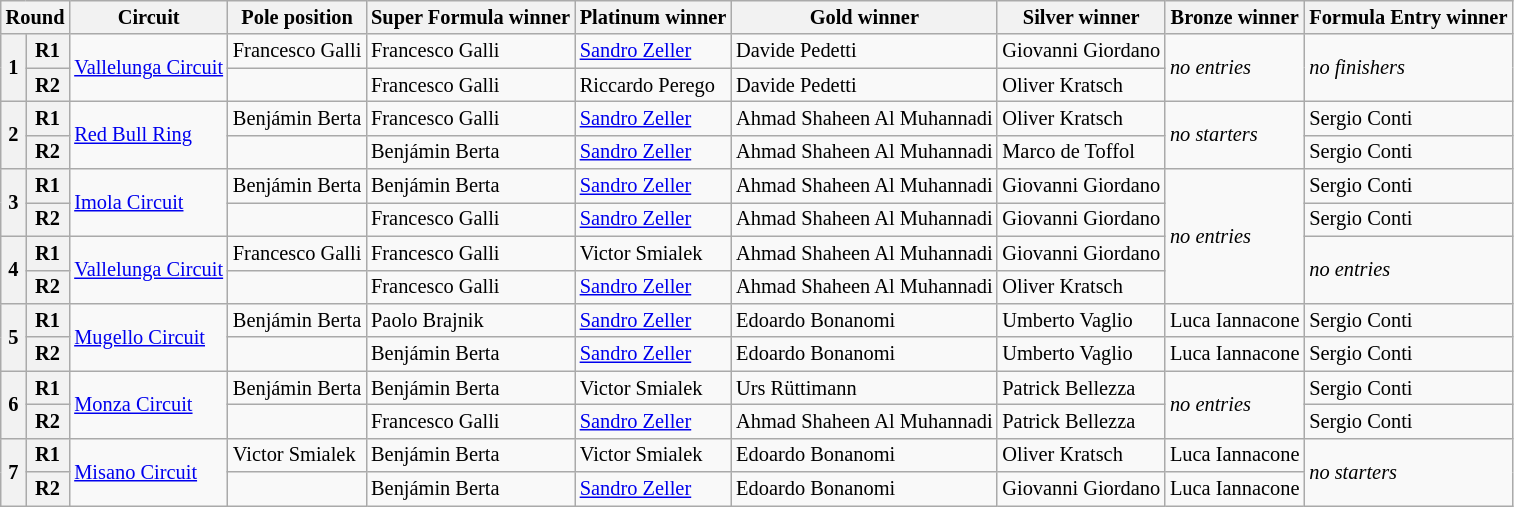<table class="wikitable" style="font-size:85%">
<tr>
<th colspan="2">Round</th>
<th>Circuit</th>
<th>Pole position</th>
<th>Super Formula winner</th>
<th>Platinum winner</th>
<th>Gold winner</th>
<th>Silver winner</th>
<th>Bronze winner</th>
<th>Formula Entry winner</th>
</tr>
<tr>
<th rowspan="2">1</th>
<th>R1</th>
<td rowspan="2"> <a href='#'>Vallelunga Circuit</a></td>
<td nowrap=""> Francesco Galli</td>
<td nowrap=""> Francesco Galli</td>
<td> <a href='#'>Sandro Zeller</a></td>
<td> Davide Pedetti</td>
<td nowrap=""> Giovanni Giordano</td>
<td rowspan="2" nowrap=""><em>no entries</em></td>
<td rowspan="2"  nowrap=""><em>no finishers</em></td>
</tr>
<tr>
<th>R2</th>
<td></td>
<td> Francesco Galli</td>
<td nowrap=""> Riccardo Perego</td>
<td> Davide Pedetti</td>
<td> Oliver Kratsch</td>
</tr>
<tr>
<th rowspan="2">2</th>
<th>R1</th>
<td rowspan="2"> <a href='#'>Red Bull Ring</a></td>
<td nowrap=""> Benjámin Berta</td>
<td nowrap=""> Francesco Galli</td>
<td> <a href='#'>Sandro Zeller</a></td>
<td nowrap=""> Ahmad Shaheen Al Muhannadi</td>
<td> Oliver Kratsch</td>
<td rowspan="2"><em>no starters</em></td>
<td> Sergio Conti</td>
</tr>
<tr>
<th>R2</th>
<td></td>
<td> Benjámin Berta</td>
<td> <a href='#'>Sandro Zeller</a></td>
<td> Ahmad Shaheen Al Muhannadi</td>
<td> Marco de Toffol</td>
<td> Sergio Conti</td>
</tr>
<tr>
<th rowspan="2">3</th>
<th>R1</th>
<td rowspan="2"> <a href='#'>Imola Circuit</a></td>
<td> Benjámin Berta</td>
<td> Benjámin Berta</td>
<td> <a href='#'>Sandro Zeller</a></td>
<td> Ahmad Shaheen Al Muhannadi</td>
<td> Giovanni Giordano</td>
<td rowspan="4"><em>no entries</em></td>
<td> Sergio Conti</td>
</tr>
<tr>
<th>R2</th>
<td></td>
<td> Francesco Galli</td>
<td> <a href='#'>Sandro Zeller</a></td>
<td> Ahmad Shaheen Al Muhannadi</td>
<td> Giovanni Giordano</td>
<td> Sergio Conti</td>
</tr>
<tr>
<th rowspan="2">4</th>
<th>R1</th>
<td rowspan="2"> <a href='#'>Vallelunga Circuit</a></td>
<td> Francesco Galli</td>
<td> Francesco Galli</td>
<td> Victor Smialek</td>
<td> Ahmad Shaheen Al Muhannadi</td>
<td> Giovanni Giordano</td>
<td rowspan="2"><em>no entries</em></td>
</tr>
<tr>
<th>R2</th>
<td></td>
<td> Francesco Galli</td>
<td> <a href='#'>Sandro Zeller</a></td>
<td> Ahmad Shaheen Al Muhannadi</td>
<td> Oliver Kratsch</td>
</tr>
<tr>
<th rowspan="2">5</th>
<th>R1</th>
<td rowspan="2"> <a href='#'>Mugello Circuit</a></td>
<td> Benjámin Berta</td>
<td> Paolo Brajnik</td>
<td> <a href='#'>Sandro Zeller</a></td>
<td> Edoardo Bonanomi</td>
<td> Umberto Vaglio</td>
<td nowrap> Luca Iannacone</td>
<td> Sergio Conti</td>
</tr>
<tr>
<th>R2</th>
<td></td>
<td> Benjámin Berta</td>
<td> <a href='#'>Sandro Zeller</a></td>
<td> Edoardo Bonanomi</td>
<td> Umberto Vaglio</td>
<td> Luca Iannacone</td>
<td> Sergio Conti</td>
</tr>
<tr>
<th rowspan="2">6</th>
<th>R1</th>
<td rowspan="2"> <a href='#'>Monza Circuit</a></td>
<td> Benjámin Berta</td>
<td> Benjámin Berta</td>
<td> Victor Smialek</td>
<td> Urs Rüttimann</td>
<td> Patrick Bellezza</td>
<td rowspan="2"><em>no entries</em></td>
<td> Sergio Conti</td>
</tr>
<tr>
<th>R2</th>
<td></td>
<td> Francesco Galli</td>
<td> <a href='#'>Sandro Zeller</a></td>
<td> Ahmad Shaheen Al Muhannadi</td>
<td> Patrick Bellezza</td>
<td> Sergio Conti</td>
</tr>
<tr>
<th rowspan="2">7</th>
<th>R1</th>
<td rowspan="2"> <a href='#'>Misano Circuit</a></td>
<td> Victor Smialek</td>
<td> Benjámin Berta</td>
<td> Victor Smialek</td>
<td> Edoardo Bonanomi</td>
<td> Oliver Kratsch</td>
<td> Luca Iannacone</td>
<td rowspan="2"><em>no starters</em></td>
</tr>
<tr>
<th>R2</th>
<td></td>
<td> Benjámin Berta</td>
<td> <a href='#'>Sandro Zeller</a></td>
<td> Edoardo Bonanomi</td>
<td> Giovanni Giordano</td>
<td> Luca Iannacone</td>
</tr>
</table>
